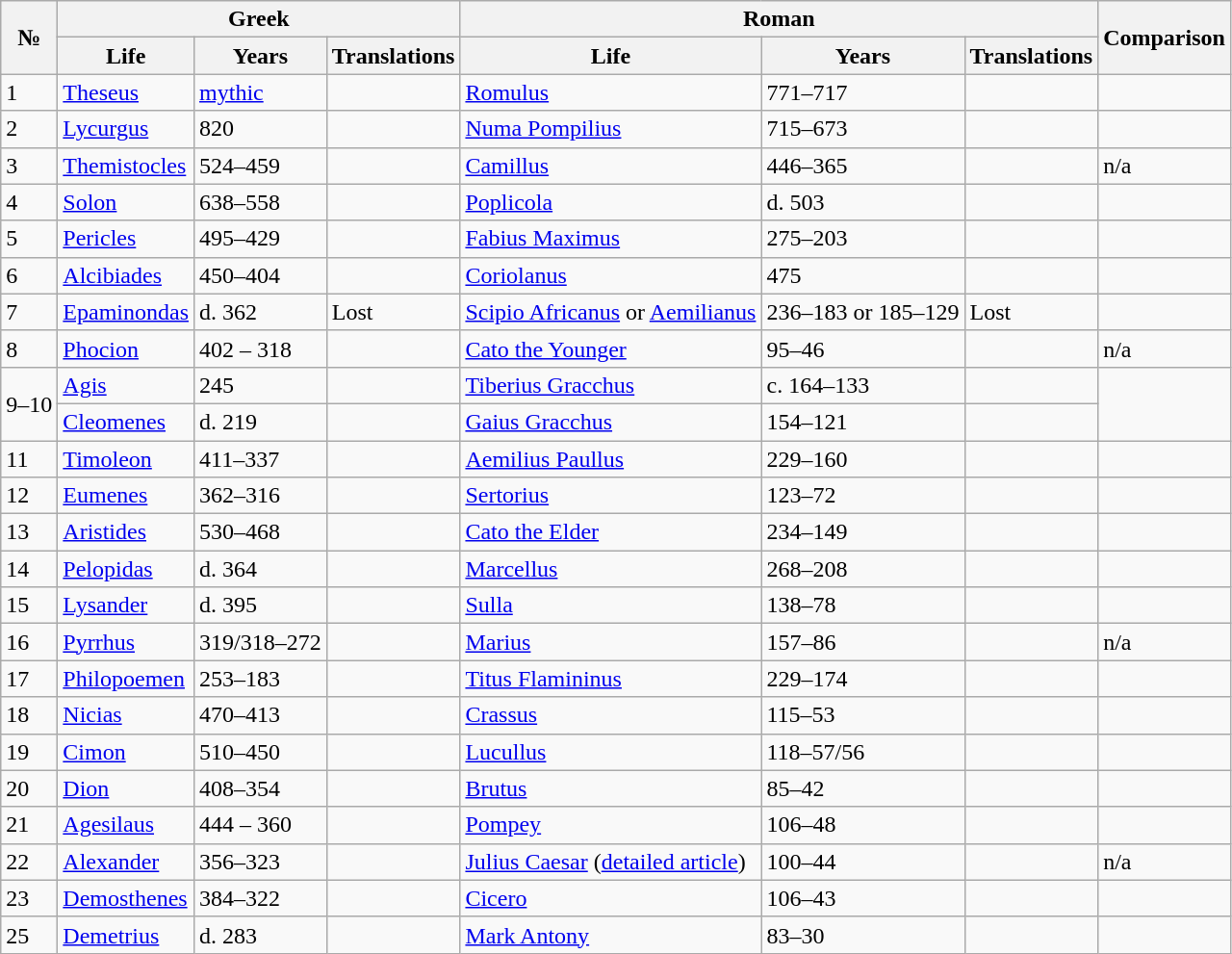<table class=wikitable>
<tr>
<th rowspan=2>№</th>
<th colspan=3>Greek</th>
<th colspan=3>Roman</th>
<th rowspan=2>Comparison</th>
</tr>
<tr>
<th>Life</th>
<th>Years</th>
<th>Translations</th>
<th>Life</th>
<th>Years</th>
<th>Translations</th>
</tr>
<tr>
<td>1</td>
<td><a href='#'>Theseus</a></td>
<td><a href='#'>mythic</a></td>
<td>    </td>
<td><a href='#'>Romulus</a></td>
<td> 771–717</td>
<td>  </td>
<td>  </td>
</tr>
<tr>
<td>2</td>
<td><a href='#'>Lycurgus</a></td>
<td>  820</td>
<td>  </td>
<td><a href='#'>Numa Pompilius</a></td>
<td>715–673</td>
<td>  </td>
<td>  </td>
</tr>
<tr>
<td>3</td>
<td><a href='#'>Themistocles</a></td>
<td> 524–459</td>
<td>   </td>
<td><a href='#'>Camillus</a></td>
<td>446–365</td>
<td>  </td>
<td>n/a</td>
</tr>
<tr>
<td>4</td>
<td><a href='#'>Solon</a></td>
<td>638–558</td>
<td>   </td>
<td><a href='#'>Poplicola</a></td>
<td>d. 503</td>
<td>  </td>
<td>  </td>
</tr>
<tr>
<td>5</td>
<td><a href='#'>Pericles</a></td>
<td> 495–429</td>
<td>   </td>
<td><a href='#'>Fabius Maximus</a></td>
<td>275–203</td>
<td>  </td>
<td>  </td>
</tr>
<tr>
<td>6</td>
<td><a href='#'>Alcibiades</a></td>
<td>450–404</td>
<td>   </td>
<td><a href='#'>Coriolanus</a></td>
<td> 475</td>
<td>   </td>
<td>  </td>
</tr>
<tr>
<td>7</td>
<td><a href='#'>Epaminondas</a></td>
<td>d. 362</td>
<td>Lost</td>
<td><a href='#'>Scipio Africanus</a> or <a href='#'>Aemilianus</a></td>
<td>236–183 or 185–129</td>
<td>Lost</td>
<td></td>
</tr>
<tr>
<td>8</td>
<td><a href='#'>Phocion</a></td>
<td> 402 –  318</td>
<td>   </td>
<td><a href='#'>Cato the Younger</a></td>
<td>95–46</td>
<td>  </td>
<td>n/a</td>
</tr>
<tr>
<td rowspan="2">9–10</td>
<td><a href='#'>Agis</a></td>
<td> 245</td>
<td> </td>
<td><a href='#'>Tiberius Gracchus</a></td>
<td>c. 164–133</td>
<td> </td>
<td rowspan="2"> </td>
</tr>
<tr>
<td><a href='#'>Cleomenes</a></td>
<td>d. 219</td>
<td> </td>
<td><a href='#'>Gaius Gracchus</a></td>
<td>154–121</td>
<td> </td>
</tr>
<tr>
<td>11</td>
<td><a href='#'>Timoleon</a></td>
<td> 411–337</td>
<td>  </td>
<td><a href='#'>Aemilius Paullus</a></td>
<td> 229–160</td>
<td>  </td>
<td>  </td>
</tr>
<tr>
<td>12</td>
<td><a href='#'>Eumenes</a></td>
<td> 362–316</td>
<td>  </td>
<td><a href='#'>Sertorius</a></td>
<td> 123–72</td>
<td>  </td>
<td>  </td>
</tr>
<tr>
<td>13</td>
<td><a href='#'>Aristides</a></td>
<td>530–468</td>
<td>   </td>
<td><a href='#'>Cato the Elder</a></td>
<td>234–149</td>
<td>  </td>
<td> </td>
</tr>
<tr>
<td>14</td>
<td><a href='#'>Pelopidas</a></td>
<td>d. 364</td>
<td>  </td>
<td><a href='#'>Marcellus</a></td>
<td>268–208</td>
<td>  </td>
<td>  </td>
</tr>
<tr>
<td>15</td>
<td><a href='#'>Lysander</a></td>
<td>d. 395</td>
<td>   </td>
<td><a href='#'>Sulla</a></td>
<td>138–78</td>
<td>  </td>
<td>  </td>
</tr>
<tr>
<td>16</td>
<td><a href='#'>Pyrrhus</a></td>
<td>319/318–272</td>
<td>  </td>
<td><a href='#'>Marius</a></td>
<td>157–86</td>
<td>  </td>
<td>n/a</td>
</tr>
<tr>
<td>17</td>
<td><a href='#'>Philopoemen</a></td>
<td>253–183</td>
<td>  </td>
<td><a href='#'>Titus Flamininus</a></td>
<td> 229–174</td>
<td>  </td>
<td>  </td>
</tr>
<tr>
<td>18</td>
<td><a href='#'>Nicias</a></td>
<td>470–413</td>
<td>   </td>
<td><a href='#'>Crassus</a></td>
<td> 115–53</td>
<td>  </td>
<td>  </td>
</tr>
<tr>
<td>19</td>
<td><a href='#'>Cimon</a></td>
<td>510–450</td>
<td>   </td>
<td><a href='#'>Lucullus</a></td>
<td>118–57/56</td>
<td>  </td>
<td>  </td>
</tr>
<tr>
<td>20</td>
<td><a href='#'>Dion</a></td>
<td>408–354</td>
<td> </td>
<td><a href='#'>Brutus</a></td>
<td>85–42</td>
<td>  </td>
<td> </td>
</tr>
<tr>
<td>21</td>
<td><a href='#'>Agesilaus</a></td>
<td> 444 –  360</td>
<td>  </td>
<td><a href='#'>Pompey</a></td>
<td>106–48</td>
<td>  </td>
<td>  </td>
</tr>
<tr>
<td>22</td>
<td><a href='#'>Alexander</a></td>
<td>356–323</td>
<td>   </td>
<td><a href='#'>Julius Caesar</a> (<a href='#'>detailed article</a>)</td>
<td>100–44</td>
<td>    </td>
<td>n/a</td>
</tr>
<tr>
<td>23</td>
<td><a href='#'>Demosthenes</a></td>
<td>384–322</td>
<td> </td>
<td><a href='#'>Cicero</a></td>
<td>106–43</td>
<td> </td>
<td> </td>
</tr>
<tr>
<td>25</td>
<td><a href='#'>Demetrius</a></td>
<td>d. 283</td>
<td> </td>
<td><a href='#'>Mark Antony</a></td>
<td>83–30</td>
<td>  </td>
<td> </td>
</tr>
</table>
